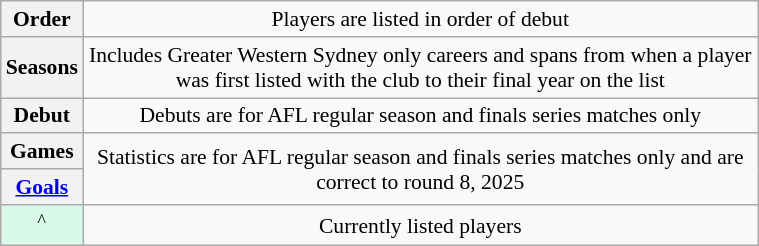<table class="wikitable plainrowheaders" style="font-size:90%; text-align:center; width:40%;">
<tr>
<th scope="row" style="text-align:center;">Order</th>
<td>Players are listed in order of debut</td>
</tr>
<tr>
<th scope="row" style="text-align:center;">Seasons</th>
<td>Includes Greater Western Sydney only careers and spans from when a player was first listed with the club to their final year on the list</td>
</tr>
<tr>
<th scope="row" style="text-align:center;">Debut</th>
<td>Debuts are for AFL regular season and finals series matches only</td>
</tr>
<tr>
<th scope="row" style="text-align:center;">Games</th>
<td rowspan="2">Statistics are for AFL regular season and finals series matches only and are correct to round 8, 2025</td>
</tr>
<tr>
<th scope="row" style="text-align:center;"><a href='#'>Goals</a></th>
</tr>
<tr>
<td style="text-align:center; background:#D9F9E9;"><sup>^</sup></td>
<td>Currently listed players</td>
</tr>
</table>
